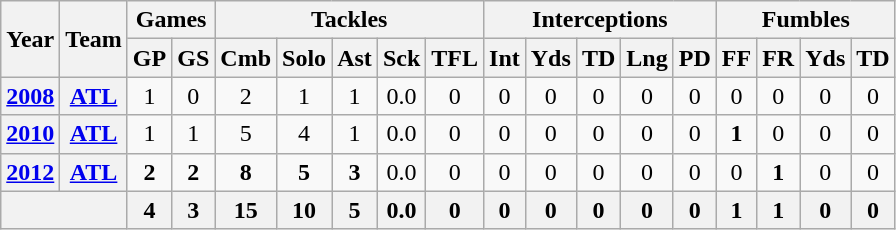<table class="wikitable" style="text-align:center">
<tr>
<th rowspan="2">Year</th>
<th rowspan="2">Team</th>
<th colspan="2">Games</th>
<th colspan="5">Tackles</th>
<th colspan="5">Interceptions</th>
<th colspan="4">Fumbles</th>
</tr>
<tr>
<th>GP</th>
<th>GS</th>
<th>Cmb</th>
<th>Solo</th>
<th>Ast</th>
<th>Sck</th>
<th>TFL</th>
<th>Int</th>
<th>Yds</th>
<th>TD</th>
<th>Lng</th>
<th>PD</th>
<th>FF</th>
<th>FR</th>
<th>Yds</th>
<th>TD</th>
</tr>
<tr>
<th><a href='#'>2008</a></th>
<th><a href='#'>ATL</a></th>
<td>1</td>
<td>0</td>
<td>2</td>
<td>1</td>
<td>1</td>
<td>0.0</td>
<td>0</td>
<td>0</td>
<td>0</td>
<td>0</td>
<td>0</td>
<td>0</td>
<td>0</td>
<td>0</td>
<td>0</td>
<td>0</td>
</tr>
<tr>
<th><a href='#'>2010</a></th>
<th><a href='#'>ATL</a></th>
<td>1</td>
<td>1</td>
<td>5</td>
<td>4</td>
<td>1</td>
<td>0.0</td>
<td>0</td>
<td>0</td>
<td>0</td>
<td>0</td>
<td>0</td>
<td>0</td>
<td><strong>1</strong></td>
<td>0</td>
<td>0</td>
<td>0</td>
</tr>
<tr>
<th><a href='#'>2012</a></th>
<th><a href='#'>ATL</a></th>
<td><strong>2</strong></td>
<td><strong>2</strong></td>
<td><strong>8</strong></td>
<td><strong>5</strong></td>
<td><strong>3</strong></td>
<td>0.0</td>
<td>0</td>
<td>0</td>
<td>0</td>
<td>0</td>
<td>0</td>
<td>0</td>
<td>0</td>
<td><strong>1</strong></td>
<td>0</td>
<td>0</td>
</tr>
<tr>
<th colspan="2"></th>
<th>4</th>
<th>3</th>
<th>15</th>
<th>10</th>
<th>5</th>
<th>0.0</th>
<th>0</th>
<th>0</th>
<th>0</th>
<th>0</th>
<th>0</th>
<th>0</th>
<th>1</th>
<th>1</th>
<th>0</th>
<th>0</th>
</tr>
</table>
